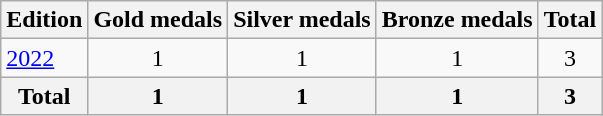<table class="wikitable">
<tr>
<th>Edition</th>
<th>Gold medals</th>
<th>Silver medals</th>
<th>Bronze medals</th>
<th>Total</th>
</tr>
<tr>
<td><a href='#'>2022</a></td>
<td style="text-align:center;">1</td>
<td style="text-align:center;">1</td>
<td style="text-align:center;">1</td>
<td style="text-align:center;">3</td>
</tr>
<tr>
<th>Total</th>
<th style="text-align:center;">1</th>
<th style="text-align:center;">1</th>
<th style="text-align:center;">1</th>
<th style="text-align:center;">3</th>
</tr>
</table>
